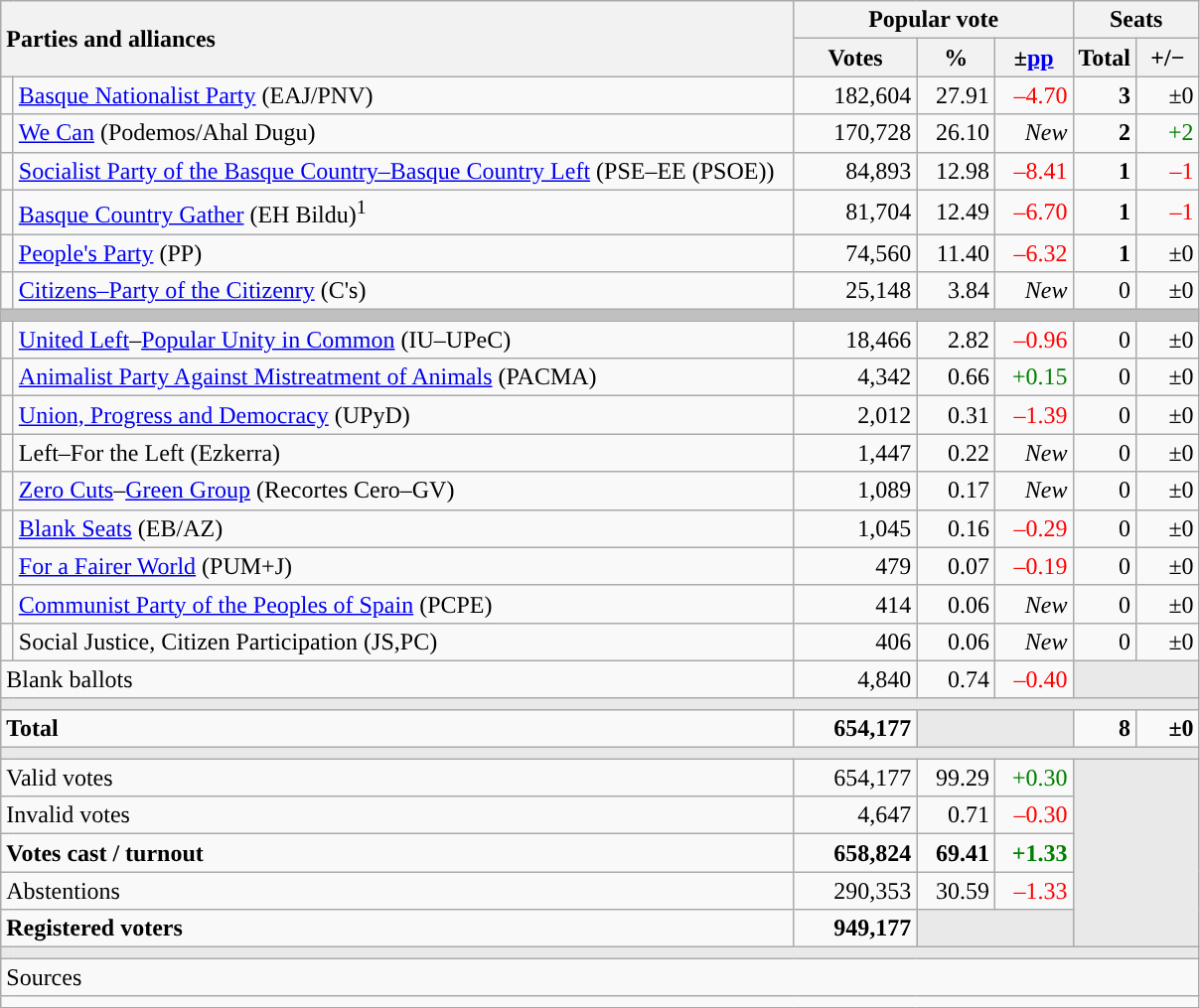<table class="wikitable" style="text-align:right;">
<tr>
<th style="text-align:left;" rowspan="2" colspan="2" width="525">Parties and alliances</th>
<th colspan="3">Popular vote</th>
<th colspan="2">Seats</th>
</tr>
<tr>
<th width="75">Votes</th>
<th width="45">%</th>
<th width="45">±<a href='#'>pp</a></th>
<th width="35">Total</th>
<th width="35">+/−</th>
</tr>
<tr>
<td width="1" style="color:inherit;background:"></td>
<td align="left"><a href='#'>Basque Nationalist Party</a> (EAJ/PNV)</td>
<td>182,604</td>
<td>27.91</td>
<td style="color:red;">–4.70</td>
<td><strong>3</strong></td>
<td>±0</td>
</tr>
<tr>
<td style="color:inherit;background:"></td>
<td align="left"><a href='#'>We Can</a> (Podemos/Ahal Dugu)</td>
<td>170,728</td>
<td>26.10</td>
<td><em>New</em></td>
<td><strong>2</strong></td>
<td style="color:green;">+2</td>
</tr>
<tr>
<td style="color:inherit;background:"></td>
<td align="left"><a href='#'>Socialist Party of the Basque Country–Basque Country Left</a> (PSE–EE (PSOE))</td>
<td>84,893</td>
<td>12.98</td>
<td style="color:red;">–8.41</td>
<td><strong>1</strong></td>
<td style="color:red;">–1</td>
</tr>
<tr>
<td style="color:inherit;background:"></td>
<td align="left"><a href='#'>Basque Country Gather</a> (EH Bildu)<sup>1</sup></td>
<td>81,704</td>
<td>12.49</td>
<td style="color:red;">–6.70</td>
<td><strong>1</strong></td>
<td style="color:red;">–1</td>
</tr>
<tr>
<td style="color:inherit;background:"></td>
<td align="left"><a href='#'>People's Party</a> (PP)</td>
<td>74,560</td>
<td>11.40</td>
<td style="color:red;">–6.32</td>
<td><strong>1</strong></td>
<td>±0</td>
</tr>
<tr>
<td style="color:inherit;background:"></td>
<td align="left"><a href='#'>Citizens–Party of the Citizenry</a> (C's)</td>
<td>25,148</td>
<td>3.84</td>
<td><em>New</em></td>
<td>0</td>
<td>±0</td>
</tr>
<tr>
<td colspan="7" bgcolor="#C0C0C0"></td>
</tr>
<tr>
<td style="color:inherit;background:"></td>
<td align="left"><a href='#'>United Left</a>–<a href='#'>Popular Unity in Common</a> (IU–UPeC)</td>
<td>18,466</td>
<td>2.82</td>
<td style="color:red;">–0.96</td>
<td>0</td>
<td>±0</td>
</tr>
<tr>
<td style="color:inherit;background:"></td>
<td align="left"><a href='#'>Animalist Party Against Mistreatment of Animals</a> (PACMA)</td>
<td>4,342</td>
<td>0.66</td>
<td style="color:green;">+0.15</td>
<td>0</td>
<td>±0</td>
</tr>
<tr>
<td style="color:inherit;background:"></td>
<td align="left"><a href='#'>Union, Progress and Democracy</a> (UPyD)</td>
<td>2,012</td>
<td>0.31</td>
<td style="color:red;">–1.39</td>
<td>0</td>
<td>±0</td>
</tr>
<tr>
<td style="color:inherit;background:"></td>
<td align="left">Left–For the Left (Ezkerra)</td>
<td>1,447</td>
<td>0.22</td>
<td><em>New</em></td>
<td>0</td>
<td>±0</td>
</tr>
<tr>
<td style="color:inherit;background:"></td>
<td align="left"><a href='#'>Zero Cuts</a>–<a href='#'>Green Group</a> (Recortes Cero–GV)</td>
<td>1,089</td>
<td>0.17</td>
<td><em>New</em></td>
<td>0</td>
<td>±0</td>
</tr>
<tr>
<td style="color:inherit;background:"></td>
<td align="left"><a href='#'>Blank Seats</a> (EB/AZ)</td>
<td>1,045</td>
<td>0.16</td>
<td style="color:red;">–0.29</td>
<td>0</td>
<td>±0</td>
</tr>
<tr>
<td style="color:inherit;background:"></td>
<td align="left"><a href='#'>For a Fairer World</a> (PUM+J)</td>
<td>479</td>
<td>0.07</td>
<td style="color:red;">–0.19</td>
<td>0</td>
<td>±0</td>
</tr>
<tr>
<td style="color:inherit;background:"></td>
<td align="left"><a href='#'>Communist Party of the Peoples of Spain</a> (PCPE)</td>
<td>414</td>
<td>0.06</td>
<td><em>New</em></td>
<td>0</td>
<td>±0</td>
</tr>
<tr>
<td style="color:inherit;background:"></td>
<td align="left">Social Justice, Citizen Participation (JS,PC)</td>
<td>406</td>
<td>0.06</td>
<td><em>New</em></td>
<td>0</td>
<td>±0</td>
</tr>
<tr>
<td align="left" colspan="2">Blank ballots</td>
<td>4,840</td>
<td>0.74</td>
<td style="color:red;">–0.40</td>
<td bgcolor="#E9E9E9" colspan="2"></td>
</tr>
<tr>
<td colspan="7" bgcolor="#E9E9E9"></td>
</tr>
<tr style="font-weight:bold;">
<td align="left" colspan="2">Total</td>
<td>654,177</td>
<td bgcolor="#E9E9E9" colspan="2"></td>
<td>8</td>
<td>±0</td>
</tr>
<tr>
<td colspan="7" bgcolor="#E9E9E9"></td>
</tr>
<tr>
<td align="left" colspan="2">Valid votes</td>
<td>654,177</td>
<td>99.29</td>
<td style="color:green;">+0.30</td>
<td bgcolor="#E9E9E9" colspan="2" rowspan="5"></td>
</tr>
<tr>
<td align="left" colspan="2">Invalid votes</td>
<td>4,647</td>
<td>0.71</td>
<td style="color:red;">–0.30</td>
</tr>
<tr style="font-weight:bold;">
<td align="left" colspan="2">Votes cast / turnout</td>
<td>658,824</td>
<td>69.41</td>
<td style="color:green;">+1.33</td>
</tr>
<tr>
<td align="left" colspan="2">Abstentions</td>
<td>290,353</td>
<td>30.59</td>
<td style="color:red;">–1.33</td>
</tr>
<tr style="font-weight:bold;">
<td align="left" colspan="2">Registered voters</td>
<td>949,177</td>
<td bgcolor="#E9E9E9" colspan="2"></td>
</tr>
<tr>
<td colspan="7" bgcolor="#E9E9E9"></td>
</tr>
<tr>
<td align="left" colspan="7">Sources</td>
</tr>
<tr>
<td colspan="7" style="text-align:left; max-width:790px;"></td>
</tr>
</table>
